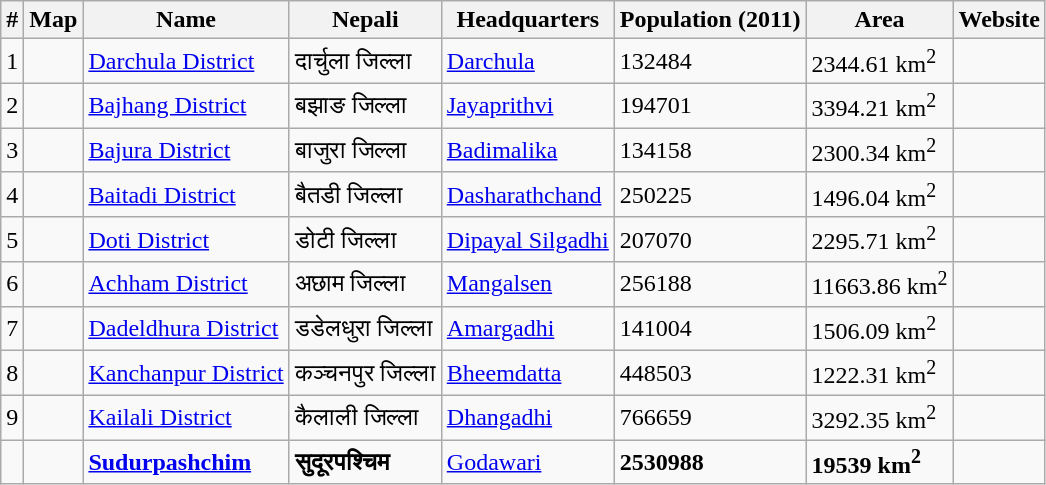<table class="wikitable">
<tr>
<th>#</th>
<th>Map</th>
<th>Name</th>
<th>Nepali</th>
<th>Headquarters</th>
<th>Population (2011)</th>
<th>Area</th>
<th>Website</th>
</tr>
<tr>
<td>1</td>
<td></td>
<td><a href='#'>Darchula District</a></td>
<td>दार्चुला जिल्ला</td>
<td><a href='#'>Darchula</a></td>
<td>132484</td>
<td>2344.61 km<sup>2</sup></td>
<td></td>
</tr>
<tr>
<td>2</td>
<td></td>
<td><a href='#'>Bajhang District</a></td>
<td>बझाङ जिल्ला</td>
<td><a href='#'>Jayaprithvi</a></td>
<td>194701</td>
<td>3394.21 km<sup>2</sup></td>
<td></td>
</tr>
<tr>
<td>3</td>
<td></td>
<td><a href='#'>Bajura District</a></td>
<td>बाजुरा जिल्ला</td>
<td><a href='#'>Badimalika</a></td>
<td>134158</td>
<td>2300.34 km<sup>2</sup></td>
<td></td>
</tr>
<tr>
<td>4</td>
<td></td>
<td><a href='#'>Baitadi District</a></td>
<td>बैतडी जिल्ला</td>
<td><a href='#'>Dasharathchand</a></td>
<td>250225</td>
<td>1496.04 km<sup>2</sup></td>
<td></td>
</tr>
<tr>
<td>5</td>
<td></td>
<td><a href='#'>Doti District</a></td>
<td>डोटी जिल्ला</td>
<td><a href='#'>Dipayal Silgadhi</a></td>
<td>207070</td>
<td>2295.71 km<sup>2</sup></td>
<td></td>
</tr>
<tr>
<td>6</td>
<td></td>
<td><a href='#'>Achham District</a></td>
<td>अछाम जिल्ला</td>
<td><a href='#'>Mangalsen</a></td>
<td>256188</td>
<td>11663.86 km<sup>2</sup></td>
<td></td>
</tr>
<tr>
<td>7</td>
<td></td>
<td><a href='#'>Dadeldhura District</a></td>
<td>डडेलधुरा जिल्ला</td>
<td><a href='#'>Amargadhi</a></td>
<td>141004</td>
<td>1506.09 km<sup>2</sup></td>
<td></td>
</tr>
<tr>
<td>8</td>
<td></td>
<td><a href='#'>Kanchanpur District</a></td>
<td>कञ्चनपुर जिल्ला</td>
<td><a href='#'>Bheemdatta</a></td>
<td>448503</td>
<td>1222.31 km<sup>2</sup></td>
<td></td>
</tr>
<tr>
<td>9</td>
<td></td>
<td><a href='#'>Kailali District</a></td>
<td>कैलाली जिल्ला</td>
<td><a href='#'>Dhangadhi</a></td>
<td>766659</td>
<td>3292.35 km<sup>2</sup></td>
<td></td>
</tr>
<tr>
<td></td>
<td></td>
<td><strong><a href='#'>Sudurpashchim</a></strong></td>
<td><strong>सुदूरपश्चिम</strong></td>
<td><a href='#'>Godawari</a></td>
<td><strong>2530988</strong></td>
<td><strong>19539 km<sup>2</sup></strong></td>
<td></td>
</tr>
</table>
